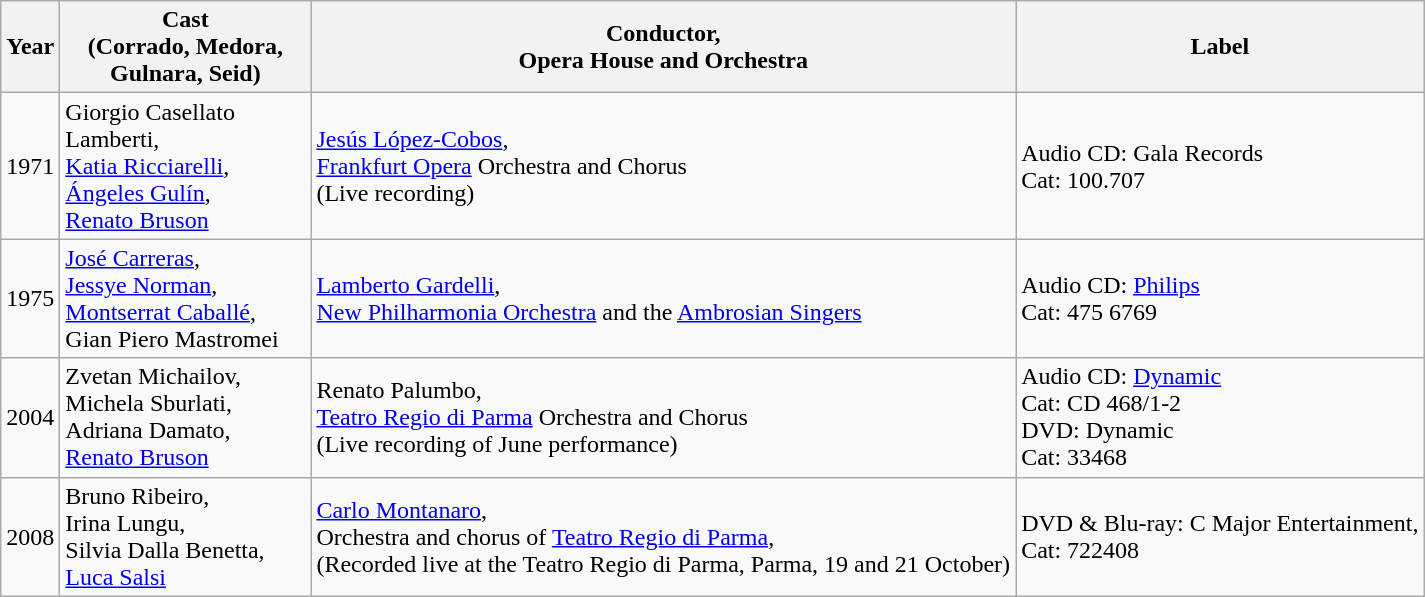<table class="wikitable">
<tr>
<th>Year</th>
<th width="160">Cast<br>(Corrado, Medora, Gulnara, Seid)</th>
<th>Conductor,<br>Opera House and Orchestra</th>
<th>Label</th>
</tr>
<tr>
<td>1971</td>
<td>Giorgio Casellato Lamberti,<br><a href='#'>Katia Ricciarelli</a>,<br><a href='#'>Ángeles Gulín</a>,<br><a href='#'>Renato Bruson</a></td>
<td><a href='#'>Jesús López-Cobos</a>,<br><a href='#'>Frankfurt Opera</a> Orchestra and Chorus<br>(Live recording)</td>
<td>Audio CD: Gala Records<br>Cat: 100.707</td>
</tr>
<tr>
<td>1975</td>
<td><a href='#'>José Carreras</a>,<br><a href='#'>Jessye Norman</a>,<br><a href='#'>Montserrat Caballé</a>,<br>Gian Piero Mastromei</td>
<td><a href='#'>Lamberto Gardelli</a>,<br><a href='#'>New Philharmonia Orchestra</a> and the <a href='#'>Ambrosian Singers</a></td>
<td>Audio CD: <a href='#'>Philips</a><br>Cat: 475 6769<br></td>
</tr>
<tr>
<td>2004</td>
<td>Zvetan Michailov,<br>Michela Sburlati,<br>Adriana Damato,<br><a href='#'>Renato Bruson</a></td>
<td>Renato Palumbo,<br><a href='#'>Teatro Regio di Parma</a> Orchestra and Chorus<br>(Live recording of June performance)</td>
<td>Audio CD: <a href='#'>Dynamic</a><br>Cat: CD 468/1-2<br>DVD: Dynamic <br>Cat: 33468</td>
</tr>
<tr>
<td>2008</td>
<td>Bruno Ribeiro,<br>Irina Lungu,<br>Silvia Dalla Benetta,<br><a href='#'>Luca Salsi</a></td>
<td><a href='#'>Carlo Montanaro</a>, <br>Orchestra and chorus of <a href='#'>Teatro Regio di Parma</a>,<br>(Recorded live at the Teatro Regio di Parma, Parma, 19 and 21 October)</td>
<td>DVD & Blu-ray: C Major Entertainment,<br>Cat: 722408</td>
</tr>
</table>
